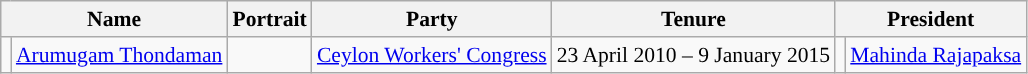<table class="wikitable" style="font-size:90%; text-align:center;">
<tr>
<th colspan="2">Name</th>
<th>Portrait</th>
<th>Party</th>
<th>Tenure</th>
<th colspan="2">President</th>
</tr>
<tr>
<td !align="center" style="background:"></td>
<td><a href='#'>Arumugam Thondaman</a></td>
<td></td>
<td><a href='#'>Ceylon Workers' Congress</a></td>
<td>23 April 2010 – 9 January 2015</td>
<td !align="center" style="background:"></td>
<td><a href='#'>Mahinda Rajapaksa</a></td>
</tr>
</table>
